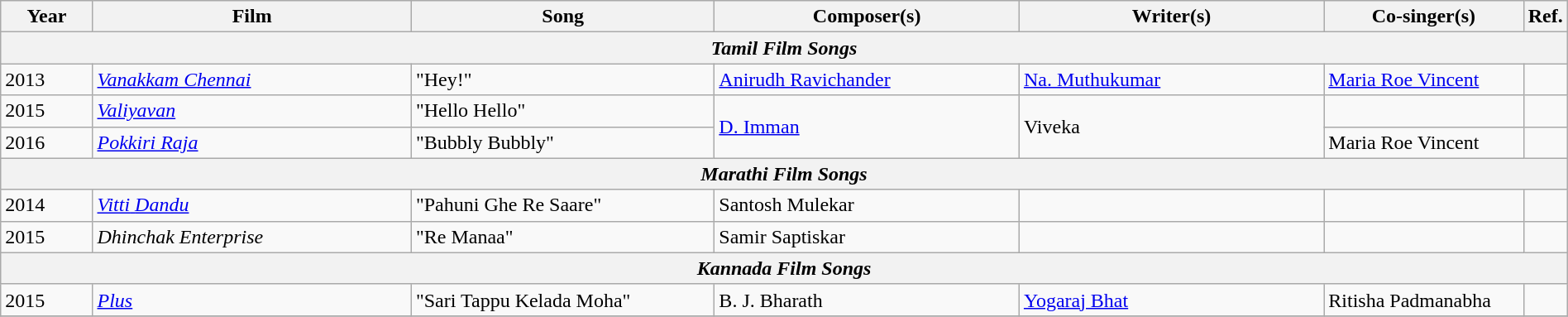<table class="wikitable sortable" width="100%">
<tr>
<th width=6%>Year</th>
<th width=21%>Film</th>
<th width=20%>Song</th>
<th width=20%>Composer(s)</th>
<th width=20%>Writer(s)</th>
<th width=20%>Co-singer(s)</th>
<th width=1%>Ref.</th>
</tr>
<tr>
<th colspan="7"><em>Tamil Film Songs</em></th>
</tr>
<tr>
<td>2013</td>
<td><em><a href='#'>Vanakkam Chennai</a></em></td>
<td>"Hey!"</td>
<td><a href='#'>Anirudh Ravichander</a></td>
<td><a href='#'>Na. Muthukumar</a></td>
<td><a href='#'>Maria Roe Vincent</a></td>
<td></td>
</tr>
<tr>
<td>2015</td>
<td><em><a href='#'>Valiyavan</a></em></td>
<td>"Hello Hello"</td>
<td rowspan="2"><a href='#'>D. Imman</a></td>
<td rowspan="2">Viveka</td>
<td></td>
<td></td>
</tr>
<tr>
<td>2016</td>
<td><em><a href='#'>Pokkiri Raja</a></em></td>
<td>"Bubbly Bubbly"</td>
<td>Maria Roe Vincent</td>
<td></td>
</tr>
<tr>
<th colspan="7"><em>Marathi Film Songs</em></th>
</tr>
<tr>
<td>2014</td>
<td><a href='#'><em>Vitti</em>  <em>Dandu</em></a></td>
<td>"Pahuni Ghe Re Saare"</td>
<td>Santosh Mulekar</td>
<td></td>
<td></td>
<td></td>
</tr>
<tr>
<td>2015</td>
<td><em>Dhinchak Enterprise</em></td>
<td>"Re Manaa"</td>
<td>Samir Saptiskar</td>
<td></td>
<td></td>
<td></td>
</tr>
<tr>
<th colspan="7"><em>Kannada Film Songs</em></th>
</tr>
<tr>
<td>2015</td>
<td><em><a href='#'>Plus</a></em></td>
<td>"Sari Tappu Kelada Moha"</td>
<td>B. J. Bharath</td>
<td><a href='#'>Yogaraj Bhat</a></td>
<td>Ritisha Padmanabha</td>
<td></td>
</tr>
<tr>
</tr>
</table>
